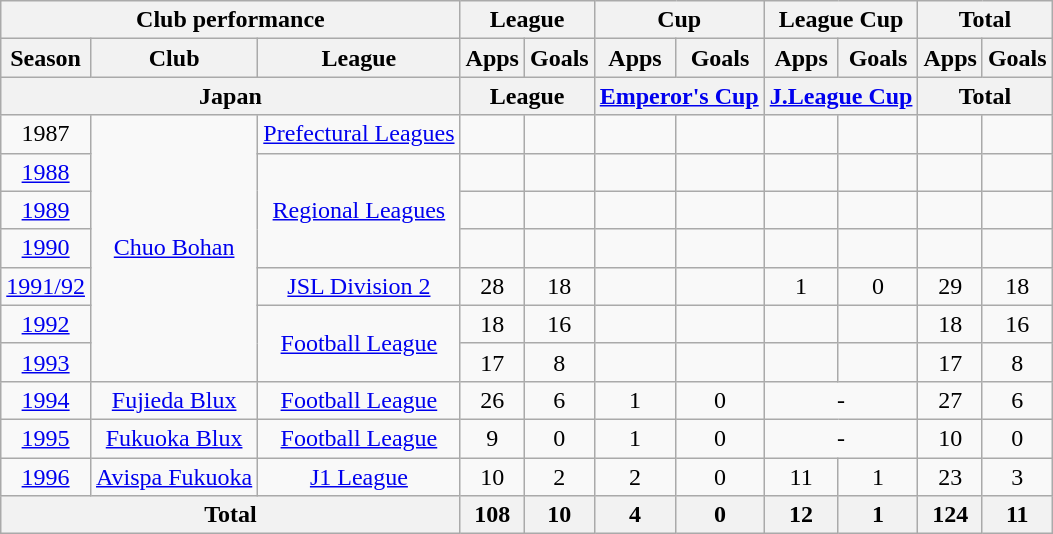<table class="wikitable" style="text-align:center;">
<tr>
<th colspan=3>Club performance</th>
<th colspan=2>League</th>
<th colspan=2>Cup</th>
<th colspan=2>League Cup</th>
<th colspan=2>Total</th>
</tr>
<tr>
<th>Season</th>
<th>Club</th>
<th>League</th>
<th>Apps</th>
<th>Goals</th>
<th>Apps</th>
<th>Goals</th>
<th>Apps</th>
<th>Goals</th>
<th>Apps</th>
<th>Goals</th>
</tr>
<tr>
<th colspan=3>Japan</th>
<th colspan=2>League</th>
<th colspan=2><a href='#'>Emperor's Cup</a></th>
<th colspan=2><a href='#'>J.League Cup</a></th>
<th colspan=2>Total</th>
</tr>
<tr>
<td>1987</td>
<td rowspan="7"><a href='#'>Chuo Bohan</a></td>
<td><a href='#'>Prefectural Leagues</a></td>
<td></td>
<td></td>
<td></td>
<td></td>
<td></td>
<td></td>
<td></td>
<td></td>
</tr>
<tr>
<td><a href='#'>1988</a></td>
<td rowspan="3"><a href='#'>Regional Leagues</a></td>
<td></td>
<td></td>
<td></td>
<td></td>
<td></td>
<td></td>
<td></td>
<td></td>
</tr>
<tr>
<td><a href='#'>1989</a></td>
<td></td>
<td></td>
<td></td>
<td></td>
<td></td>
<td></td>
<td></td>
<td></td>
</tr>
<tr>
<td><a href='#'>1990</a></td>
<td></td>
<td></td>
<td></td>
<td></td>
<td></td>
<td></td>
<td></td>
<td></td>
</tr>
<tr>
<td><a href='#'>1991/92</a></td>
<td><a href='#'>JSL Division 2</a></td>
<td>28</td>
<td>18</td>
<td></td>
<td></td>
<td>1</td>
<td>0</td>
<td>29</td>
<td>18</td>
</tr>
<tr>
<td><a href='#'>1992</a></td>
<td rowspan="2"><a href='#'>Football League</a></td>
<td>18</td>
<td>16</td>
<td></td>
<td></td>
<td></td>
<td></td>
<td>18</td>
<td>16</td>
</tr>
<tr>
<td><a href='#'>1993</a></td>
<td>17</td>
<td>8</td>
<td></td>
<td></td>
<td></td>
<td></td>
<td>17</td>
<td>8</td>
</tr>
<tr>
<td><a href='#'>1994</a></td>
<td><a href='#'>Fujieda Blux</a></td>
<td><a href='#'>Football League</a></td>
<td>26</td>
<td>6</td>
<td>1</td>
<td>0</td>
<td colspan="2">-</td>
<td>27</td>
<td>6</td>
</tr>
<tr>
<td><a href='#'>1995</a></td>
<td><a href='#'>Fukuoka Blux</a></td>
<td><a href='#'>Football League</a></td>
<td>9</td>
<td>0</td>
<td>1</td>
<td>0</td>
<td colspan="2">-</td>
<td>10</td>
<td>0</td>
</tr>
<tr>
<td><a href='#'>1996</a></td>
<td><a href='#'>Avispa Fukuoka</a></td>
<td><a href='#'>J1 League</a></td>
<td>10</td>
<td>2</td>
<td>2</td>
<td>0</td>
<td>11</td>
<td>1</td>
<td>23</td>
<td>3</td>
</tr>
<tr>
<th colspan=3>Total</th>
<th>108</th>
<th>10</th>
<th>4</th>
<th>0</th>
<th>12</th>
<th>1</th>
<th>124</th>
<th>11</th>
</tr>
</table>
